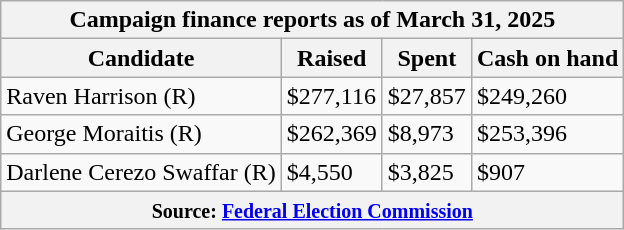<table class="wikitable sortable">
<tr>
<th colspan=4>Campaign finance reports as of March 31, 2025</th>
</tr>
<tr style="text-align:center;">
<th>Candidate</th>
<th>Raised</th>
<th>Spent</th>
<th>Cash on hand</th>
</tr>
<tr>
<td>Raven Harrison (R)</td>
<td>$277,116</td>
<td>$27,857</td>
<td>$249,260</td>
</tr>
<tr>
<td>George Moraitis (R)</td>
<td>$262,369</td>
<td>$8,973</td>
<td>$253,396</td>
</tr>
<tr>
<td>Darlene Cerezo Swaffar (R)</td>
<td>$4,550</td>
<td>$3,825</td>
<td>$907</td>
</tr>
<tr>
<th colspan="4"><small>Source: <a href='#'>Federal Election Commission</a></small></th>
</tr>
</table>
